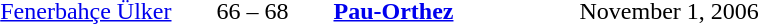<table style="text-align:center">
<tr>
<th width=160></th>
<th width=100></th>
<th width=160></th>
<th width=200></th>
</tr>
<tr>
<td align=right><a href='#'>Fenerbahçe Ülker</a> </td>
<td>66 – 68</td>
<td align=left> <strong><a href='#'>Pau-Orthez</a></strong></td>
<td align=left>November 1, 2006</td>
</tr>
</table>
